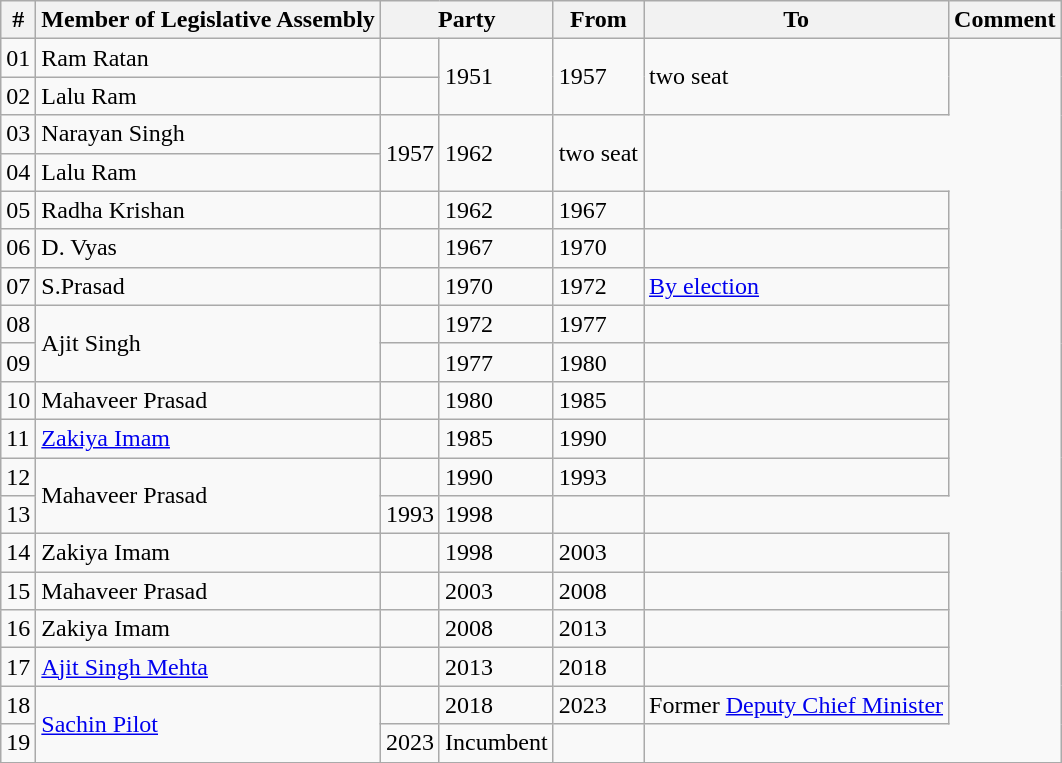<table class="wikitable plainrowheaders sortable" style="font-size: x-big;">
<tr>
<th Scope=col>#</th>
<th scope=col>Member of Legislative Assembly</th>
<th colspan=2>Party</th>
<th scope=col>From</th>
<th scope=col>To</th>
<th scope=col>Comment</th>
</tr>
<tr>
<td>01</td>
<td>Ram Ratan</td>
<td></td>
<td rowspan="2">1951</td>
<td rowspan="2">1957</td>
<td rowspan="2">two seat</td>
</tr>
<tr>
<td>02</td>
<td>Lalu Ram</td>
</tr>
<tr>
<td>03</td>
<td>Narayan Singh</td>
<td rowspan="2">1957</td>
<td rowspan="2">1962</td>
<td rowspan="2">two seat</td>
</tr>
<tr>
<td>04</td>
<td>Lalu Ram</td>
</tr>
<tr>
<td>05</td>
<td>Radha Krishan</td>
<td></td>
<td>1962</td>
<td>1967</td>
<td></td>
</tr>
<tr>
<td>06</td>
<td>D. Vyas</td>
<td></td>
<td>1967</td>
<td>1970</td>
<td></td>
</tr>
<tr>
<td>07</td>
<td>S.Prasad</td>
<td></td>
<td>1970</td>
<td>1972</td>
<td><a href='#'>By election</a></td>
</tr>
<tr>
<td>08</td>
<td rowspan="2">Ajit Singh</td>
<td></td>
<td>1972</td>
<td>1977</td>
<td></td>
</tr>
<tr>
<td>09</td>
<td></td>
<td>1977</td>
<td>1980</td>
<td></td>
</tr>
<tr>
<td>10</td>
<td>Mahaveer Prasad</td>
<td></td>
<td>1980</td>
<td>1985</td>
<td></td>
</tr>
<tr>
<td>11</td>
<td><a href='#'>Zakiya Imam</a></td>
<td></td>
<td>1985</td>
<td>1990</td>
<td></td>
</tr>
<tr>
<td>12</td>
<td rowspan="2">Mahaveer Prasad</td>
<td></td>
<td>1990</td>
<td>1993</td>
<td></td>
</tr>
<tr>
<td>13</td>
<td>1993</td>
<td>1998</td>
<td></td>
</tr>
<tr>
<td>14</td>
<td>Zakiya Imam</td>
<td></td>
<td>1998</td>
<td>2003</td>
<td></td>
</tr>
<tr>
<td>15</td>
<td>Mahaveer Prasad</td>
<td></td>
<td>2003</td>
<td>2008</td>
<td></td>
</tr>
<tr>
<td>16</td>
<td>Zakiya Imam</td>
<td></td>
<td>2008</td>
<td>2013</td>
<td></td>
</tr>
<tr>
<td>17</td>
<td><a href='#'>Ajit Singh Mehta</a></td>
<td></td>
<td>2013</td>
<td>2018</td>
<td></td>
</tr>
<tr>
<td>18</td>
<td rowspan="2"><a href='#'>Sachin Pilot</a></td>
<td></td>
<td>2018</td>
<td>2023</td>
<td>Former <a href='#'>Deputy Chief Minister</a></td>
</tr>
<tr>
<td>19</td>
<td>2023</td>
<td>Incumbent</td>
<td></td>
</tr>
<tr>
</tr>
</table>
